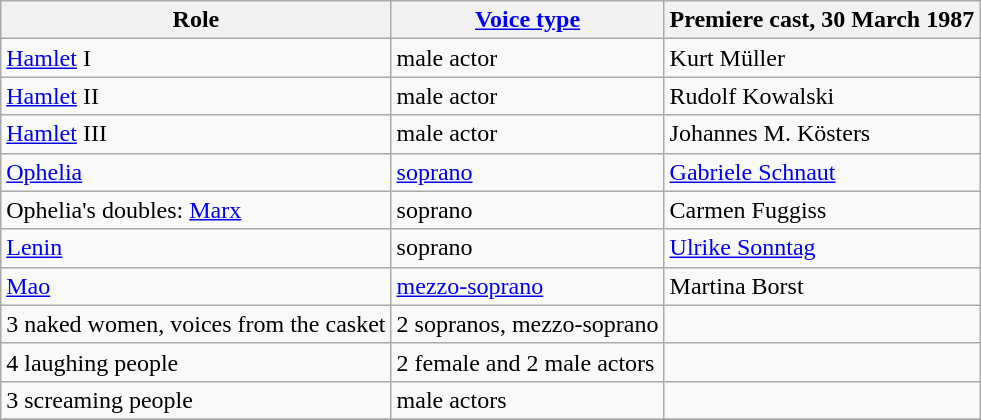<table class="wikitable">
<tr>
<th>Role</th>
<th><a href='#'>Voice type</a></th>
<th>Premiere cast, 30 March 1987</th>
</tr>
<tr>
<td><a href='#'>Hamlet</a> I</td>
<td>male actor</td>
<td>Kurt Müller</td>
</tr>
<tr>
<td><a href='#'>Hamlet</a> II</td>
<td>male actor</td>
<td>Rudolf Kowalski</td>
</tr>
<tr>
<td><a href='#'>Hamlet</a> III</td>
<td>male actor</td>
<td>Johannes M. Kösters</td>
</tr>
<tr>
<td><a href='#'>Ophelia</a></td>
<td><a href='#'>soprano</a></td>
<td><a href='#'>Gabriele Schnaut</a></td>
</tr>
<tr>
<td>Ophelia's doubles: <a href='#'>Marx</a></td>
<td>soprano</td>
<td>Carmen Fuggiss</td>
</tr>
<tr>
<td><a href='#'>Lenin</a></td>
<td>soprano</td>
<td><a href='#'>Ulrike Sonntag</a></td>
</tr>
<tr>
<td><a href='#'>Mao</a></td>
<td><a href='#'>mezzo-soprano</a></td>
<td>Martina Borst</td>
</tr>
<tr>
<td>3 naked women, voices from the casket</td>
<td>2 sopranos, mezzo-soprano</td>
<td></td>
</tr>
<tr>
<td>4 laughing people</td>
<td>2 female and 2 male actors</td>
<td></td>
</tr>
<tr>
<td>3 screaming people</td>
<td>male actors</td>
<td></td>
</tr>
<tr>
</tr>
</table>
